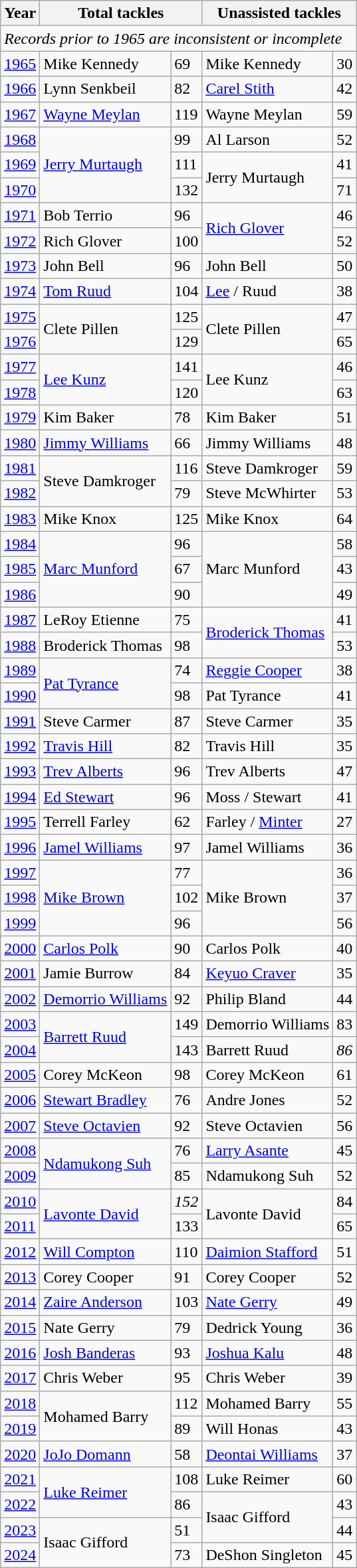<table class=wikitable>
<tr>
<th>Year</th>
<th colspan=2>Total tackles</th>
<th colspan=2>Unassisted tackles</th>
</tr>
<tr>
<td colspan=5><em>Records prior to 1965 are inconsistent or incomplete</em></td>
</tr>
<tr>
<td><a href='#'>1965</a></td>
<td>Mike Kennedy</td>
<td>69</td>
<td>Mike Kennedy</td>
<td>30</td>
</tr>
<tr>
<td><a href='#'>1966</a></td>
<td>Lynn Senkbeil</td>
<td>82</td>
<td><a href='#'>Carel Stith</a></td>
<td>42</td>
</tr>
<tr>
<td><a href='#'>1967</a></td>
<td><a href='#'>Wayne Meylan</a></td>
<td>119</td>
<td>Wayne Meylan</td>
<td>59</td>
</tr>
<tr>
<td><a href='#'>1968</a></td>
<td rowspan=3><a href='#'>Jerry Murtaugh</a></td>
<td>99</td>
<td>Al Larson</td>
<td>52</td>
</tr>
<tr>
<td><a href='#'>1969</a></td>
<td>111</td>
<td rowspan=2>Jerry Murtaugh</td>
<td>41</td>
</tr>
<tr>
<td><a href='#'>1970</a></td>
<td>132</td>
<td>71</td>
</tr>
<tr>
<td><a href='#'>1971</a></td>
<td>Bob Terrio</td>
<td>96</td>
<td rowspan=2><a href='#'>Rich Glover</a></td>
<td>46</td>
</tr>
<tr>
<td><a href='#'>1972</a></td>
<td>Rich Glover</td>
<td>100</td>
<td>52</td>
</tr>
<tr>
<td><a href='#'>1973</a></td>
<td>John Bell</td>
<td>96</td>
<td>John Bell</td>
<td>50</td>
</tr>
<tr>
<td><a href='#'>1974</a></td>
<td><a href='#'>Tom Ruud</a></td>
<td>104</td>
<td><a href='#'>Lee</a> / Ruud</td>
<td>38</td>
</tr>
<tr>
<td><a href='#'>1975</a></td>
<td rowspan=2>Clete Pillen</td>
<td>125</td>
<td rowspan=2>Clete Pillen</td>
<td>47</td>
</tr>
<tr>
<td><a href='#'>1976</a></td>
<td>129</td>
<td>65</td>
</tr>
<tr>
<td><a href='#'>1977</a></td>
<td rowspan=2><a href='#'>Lee Kunz</a></td>
<td>141</td>
<td rowspan=2>Lee Kunz</td>
<td>46</td>
</tr>
<tr>
<td><a href='#'>1978</a></td>
<td>120</td>
<td>63</td>
</tr>
<tr>
<td><a href='#'>1979</a></td>
<td>Kim Baker</td>
<td>78</td>
<td>Kim Baker</td>
<td>51</td>
</tr>
<tr>
<td><a href='#'>1980</a></td>
<td><a href='#'>Jimmy Williams</a></td>
<td>66</td>
<td>Jimmy Williams</td>
<td>48</td>
</tr>
<tr>
<td><a href='#'>1981</a></td>
<td rowspan=2>Steve Damkroger</td>
<td>116</td>
<td>Steve Damkroger</td>
<td>59</td>
</tr>
<tr>
<td><a href='#'>1982</a></td>
<td>79</td>
<td>Steve McWhirter</td>
<td>53</td>
</tr>
<tr>
<td><a href='#'>1983</a></td>
<td>Mike Knox</td>
<td>125</td>
<td>Mike Knox</td>
<td>64</td>
</tr>
<tr>
<td><a href='#'>1984</a></td>
<td rowspan=3><a href='#'>Marc Munford</a></td>
<td>96</td>
<td rowspan=3>Marc Munford</td>
<td>58</td>
</tr>
<tr>
<td><a href='#'>1985</a></td>
<td>67</td>
<td>43</td>
</tr>
<tr>
<td><a href='#'>1986</a></td>
<td>90</td>
<td>49</td>
</tr>
<tr>
<td><a href='#'>1987</a></td>
<td>LeRoy Etienne</td>
<td>75</td>
<td rowspan=2><a href='#'>Broderick Thomas</a></td>
<td>41</td>
</tr>
<tr>
<td><a href='#'>1988</a></td>
<td>Broderick Thomas</td>
<td>98</td>
<td>53</td>
</tr>
<tr>
<td><a href='#'>1989</a></td>
<td rowspan=2><a href='#'>Pat Tyrance</a></td>
<td>74</td>
<td><a href='#'>Reggie Cooper</a></td>
<td>38</td>
</tr>
<tr>
<td><a href='#'>1990</a></td>
<td>98</td>
<td>Pat Tyrance</td>
<td>41</td>
</tr>
<tr>
<td><a href='#'>1991</a></td>
<td>Steve Carmer</td>
<td>87</td>
<td>Steve Carmer</td>
<td>35</td>
</tr>
<tr>
<td><a href='#'>1992</a></td>
<td><a href='#'>Travis Hill</a></td>
<td>82</td>
<td>Travis Hill</td>
<td>35</td>
</tr>
<tr>
<td><a href='#'>1993</a></td>
<td><a href='#'>Trev Alberts</a></td>
<td>96</td>
<td>Trev Alberts</td>
<td>47</td>
</tr>
<tr>
<td><a href='#'>1994</a></td>
<td><a href='#'>Ed Stewart</a></td>
<td>96</td>
<td>Moss / Stewart</td>
<td>41</td>
</tr>
<tr>
<td><a href='#'>1995</a></td>
<td>Terrell Farley</td>
<td>62</td>
<td>Farley / <a href='#'>Minter</a></td>
<td>27</td>
</tr>
<tr>
<td><a href='#'>1996</a></td>
<td><a href='#'>Jamel Williams</a></td>
<td>97</td>
<td>Jamel Williams</td>
<td>36</td>
</tr>
<tr>
<td><a href='#'>1997</a></td>
<td rowspan=3><a href='#'>Mike Brown</a></td>
<td>77</td>
<td rowspan=3>Mike Brown</td>
<td>36</td>
</tr>
<tr>
<td><a href='#'>1998</a></td>
<td>102</td>
<td>37</td>
</tr>
<tr>
<td><a href='#'>1999</a></td>
<td>96</td>
<td>56</td>
</tr>
<tr>
<td><a href='#'>2000</a></td>
<td><a href='#'>Carlos Polk</a></td>
<td>90</td>
<td>Carlos Polk</td>
<td>40</td>
</tr>
<tr>
<td><a href='#'>2001</a></td>
<td>Jamie Burrow</td>
<td>84</td>
<td><a href='#'>Keyuo Craver</a></td>
<td>35</td>
</tr>
<tr>
<td><a href='#'>2002</a></td>
<td><a href='#'>Demorrio Williams</a></td>
<td>92</td>
<td>Philip Bland</td>
<td>44</td>
</tr>
<tr>
<td><a href='#'>2003</a></td>
<td rowspan=2><a href='#'>Barrett Ruud</a></td>
<td>149</td>
<td>Demorrio Williams</td>
<td>83</td>
</tr>
<tr>
<td><a href='#'>2004</a></td>
<td>143</td>
<td>Barrett Ruud</td>
<td><em>86</em></td>
</tr>
<tr>
<td><a href='#'>2005</a></td>
<td>Corey McKeon</td>
<td>98</td>
<td>Corey McKeon</td>
<td>61</td>
</tr>
<tr>
<td><a href='#'>2006</a></td>
<td><a href='#'>Stewart Bradley</a></td>
<td>76</td>
<td>Andre Jones</td>
<td>52</td>
</tr>
<tr>
<td><a href='#'>2007</a></td>
<td><a href='#'>Steve Octavien</a></td>
<td>92</td>
<td>Steve Octavien</td>
<td>56</td>
</tr>
<tr>
<td><a href='#'>2008</a></td>
<td rowspan=2><a href='#'>Ndamukong Suh</a></td>
<td>76</td>
<td><a href='#'>Larry Asante</a></td>
<td>45</td>
</tr>
<tr>
<td><a href='#'>2009</a></td>
<td>85</td>
<td>Ndamukong Suh</td>
<td>52</td>
</tr>
<tr>
<td><a href='#'>2010</a></td>
<td rowspan=2><a href='#'>Lavonte David</a></td>
<td><em>152</em></td>
<td rowspan=2>Lavonte David</td>
<td>84</td>
</tr>
<tr>
<td><a href='#'>2011</a></td>
<td>133</td>
<td>65</td>
</tr>
<tr>
<td><a href='#'>2012</a></td>
<td><a href='#'>Will Compton</a></td>
<td>110</td>
<td><a href='#'>Daimion Stafford</a></td>
<td>51</td>
</tr>
<tr>
<td><a href='#'>2013</a></td>
<td>Corey Cooper</td>
<td>91</td>
<td>Corey Cooper</td>
<td>52</td>
</tr>
<tr>
<td><a href='#'>2014</a></td>
<td><a href='#'>Zaire Anderson</a></td>
<td>103</td>
<td><a href='#'>Nate Gerry</a></td>
<td>49</td>
</tr>
<tr>
<td><a href='#'>2015</a></td>
<td>Nate Gerry</td>
<td>79</td>
<td>Dedrick Young</td>
<td>36</td>
</tr>
<tr>
<td><a href='#'>2016</a></td>
<td><a href='#'>Josh Banderas</a></td>
<td>93</td>
<td><a href='#'>Joshua Kalu</a></td>
<td>48</td>
</tr>
<tr>
<td><a href='#'>2017</a></td>
<td>Chris Weber</td>
<td>95</td>
<td>Chris Weber</td>
<td>39</td>
</tr>
<tr>
<td><a href='#'>2018</a></td>
<td rowspan=2>Mohamed Barry</td>
<td>112</td>
<td>Mohamed Barry</td>
<td>55</td>
</tr>
<tr>
<td><a href='#'>2019</a></td>
<td>89</td>
<td>Will Honas</td>
<td>43</td>
</tr>
<tr>
<td><a href='#'>2020</a></td>
<td><a href='#'>JoJo Domann</a></td>
<td>58</td>
<td><a href='#'>Deontai Williams</a></td>
<td>37</td>
</tr>
<tr>
<td><a href='#'>2021</a></td>
<td rowspan=2><a href='#'>Luke Reimer</a></td>
<td>108</td>
<td>Luke Reimer</td>
<td>60</td>
</tr>
<tr>
<td><a href='#'>2022</a></td>
<td>86</td>
<td rowspan=2>Isaac Gifford</td>
<td>43</td>
</tr>
<tr>
<td><a href='#'>2023</a></td>
<td rowspan=2>Isaac Gifford</td>
<td>51</td>
<td>44</td>
</tr>
<tr>
<td><a href='#'>2024</a></td>
<td>73</td>
<td>DeShon Singleton</td>
<td>45</td>
</tr>
</table>
